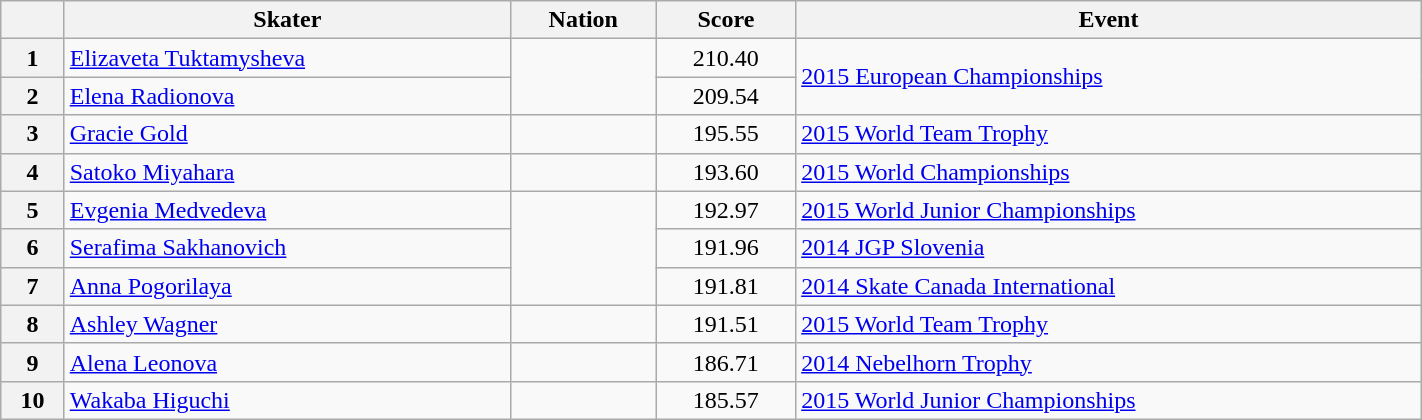<table class="wikitable sortable" style="text-align:left; width:75%">
<tr>
<th scope="col"></th>
<th scope="col">Skater</th>
<th scope="col">Nation</th>
<th scope="col">Score</th>
<th scope="col">Event</th>
</tr>
<tr>
<th scope="row">1</th>
<td><a href='#'>Elizaveta Tuktamysheva</a></td>
<td rowspan="2"></td>
<td style="text-align:center;">210.40</td>
<td rowspan="2"><a href='#'>2015 European Championships</a></td>
</tr>
<tr>
<th scope="row">2</th>
<td><a href='#'>Elena Radionova</a></td>
<td style="text-align:center;">209.54</td>
</tr>
<tr>
<th scope="row">3</th>
<td><a href='#'>Gracie Gold</a></td>
<td></td>
<td style="text-align:center;">195.55</td>
<td><a href='#'>2015 World Team Trophy</a></td>
</tr>
<tr>
<th scope="row">4</th>
<td><a href='#'>Satoko Miyahara</a></td>
<td></td>
<td style="text-align:center;">193.60</td>
<td><a href='#'>2015 World Championships</a></td>
</tr>
<tr>
<th scope="row">5</th>
<td><a href='#'>Evgenia Medvedeva</a></td>
<td rowspan="3"></td>
<td style="text-align:center;">192.97</td>
<td><a href='#'>2015 World Junior Championships</a></td>
</tr>
<tr>
<th scope="row">6</th>
<td><a href='#'>Serafima Sakhanovich</a></td>
<td style="text-align:center;">191.96</td>
<td><a href='#'>2014 JGP Slovenia</a></td>
</tr>
<tr>
<th scope="row">7</th>
<td><a href='#'>Anna Pogorilaya</a></td>
<td style="text-align:center;">191.81</td>
<td><a href='#'>2014 Skate Canada International</a></td>
</tr>
<tr>
<th scope="row">8</th>
<td><a href='#'>Ashley Wagner</a></td>
<td></td>
<td style="text-align:center;">191.51</td>
<td><a href='#'>2015 World Team Trophy</a></td>
</tr>
<tr>
<th scope="row">9</th>
<td><a href='#'>Alena Leonova</a></td>
<td></td>
<td style="text-align:center;">186.71</td>
<td><a href='#'>2014 Nebelhorn Trophy</a></td>
</tr>
<tr>
<th scope="row">10</th>
<td><a href='#'>Wakaba Higuchi</a></td>
<td></td>
<td style="text-align:center;">185.57</td>
<td><a href='#'>2015 World Junior Championships</a></td>
</tr>
</table>
